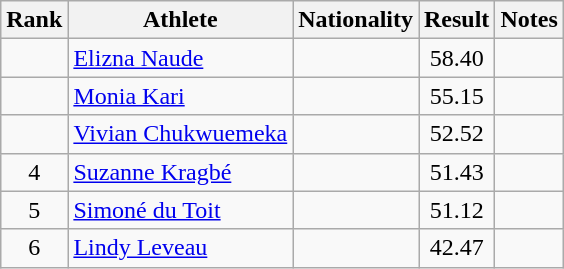<table class="wikitable sortable" style="text-align:center">
<tr>
<th>Rank</th>
<th>Athlete</th>
<th>Nationality</th>
<th>Result</th>
<th>Notes</th>
</tr>
<tr>
<td></td>
<td align=left><a href='#'>Elizna Naude</a></td>
<td align=left></td>
<td>58.40</td>
<td></td>
</tr>
<tr>
<td></td>
<td align=left><a href='#'>Monia Kari</a></td>
<td align=left></td>
<td>55.15</td>
<td></td>
</tr>
<tr>
<td></td>
<td align=left><a href='#'>Vivian Chukwuemeka</a></td>
<td align=left></td>
<td>52.52</td>
<td></td>
</tr>
<tr>
<td>4</td>
<td align=left><a href='#'>Suzanne Kragbé</a></td>
<td align=left></td>
<td>51.43</td>
<td></td>
</tr>
<tr>
<td>5</td>
<td align=left><a href='#'>Simoné du Toit</a></td>
<td align=left></td>
<td>51.12</td>
<td></td>
</tr>
<tr>
<td>6</td>
<td align=left><a href='#'>Lindy Leveau</a></td>
<td align=left></td>
<td>42.47</td>
<td></td>
</tr>
</table>
